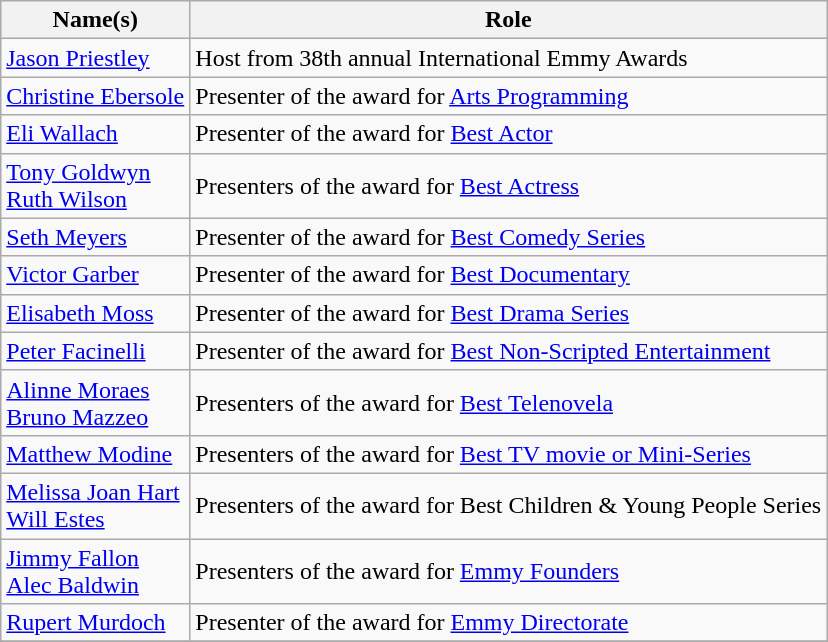<table class="wikitable sortable">
<tr>
<th>Name(s)</th>
<th>Role</th>
</tr>
<tr>
<td><a href='#'>Jason Priestley</a></td>
<td>Host from 38th annual International Emmy Awards</td>
</tr>
<tr>
<td><a href='#'>Christine Ebersole</a></td>
<td>Presenter of the award for <a href='#'>Arts Programming</a></td>
</tr>
<tr>
<td><a href='#'>Eli Wallach</a></td>
<td>Presenter of the award for <a href='#'>Best Actor</a></td>
</tr>
<tr>
<td><a href='#'>Tony Goldwyn</a><br><a href='#'>Ruth Wilson</a></td>
<td>Presenters of the award for <a href='#'>Best Actress</a></td>
</tr>
<tr>
<td><a href='#'>Seth Meyers</a></td>
<td>Presenter of the award for <a href='#'>Best Comedy Series</a></td>
</tr>
<tr>
<td><a href='#'>Victor Garber</a></td>
<td>Presenter of the award for <a href='#'>Best Documentary</a></td>
</tr>
<tr>
<td><a href='#'>Elisabeth Moss</a></td>
<td>Presenter of the award for <a href='#'>Best Drama Series</a></td>
</tr>
<tr>
<td><a href='#'>Peter Facinelli</a></td>
<td>Presenter of the award for <a href='#'>Best Non-Scripted Entertainment</a></td>
</tr>
<tr>
<td><a href='#'>Alinne Moraes</a><br><a href='#'>Bruno Mazzeo</a></td>
<td>Presenters of the award for <a href='#'>Best Telenovela</a></td>
</tr>
<tr>
<td><a href='#'>Matthew Modine</a></td>
<td>Presenters of the award for <a href='#'>Best TV movie or Mini-Series</a></td>
</tr>
<tr>
<td><a href='#'>Melissa Joan Hart</a><br><a href='#'>Will Estes</a></td>
<td>Presenters of the award for Best Children & Young People Series</td>
</tr>
<tr>
<td><a href='#'>Jimmy Fallon</a><br><a href='#'>Alec Baldwin</a></td>
<td>Presenters of the award for <a href='#'>Emmy Founders</a></td>
</tr>
<tr>
<td><a href='#'>Rupert Murdoch</a></td>
<td>Presenter of the award for <a href='#'>Emmy Directorate</a></td>
</tr>
<tr>
</tr>
</table>
